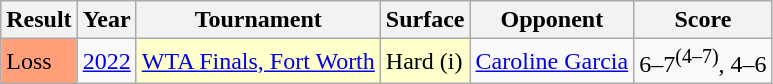<table class="wikitable">
<tr>
<th>Result</th>
<th>Year</th>
<th>Tournament</th>
<th>Surface</th>
<th>Opponent</th>
<th class=unsortable>Score</th>
</tr>
<tr>
<td style=background:#FFA07A>Loss</td>
<td><a href='#'>2022</a></td>
<td style=background:#ffffcc><a href='#'>WTA Finals, Fort Worth</a></td>
<td style=background:#ffffcc>Hard (i)</td>
<td> <a href='#'>Caroline Garcia</a></td>
<td>6–7<sup>(4–7)</sup>, 4–6</td>
</tr>
</table>
